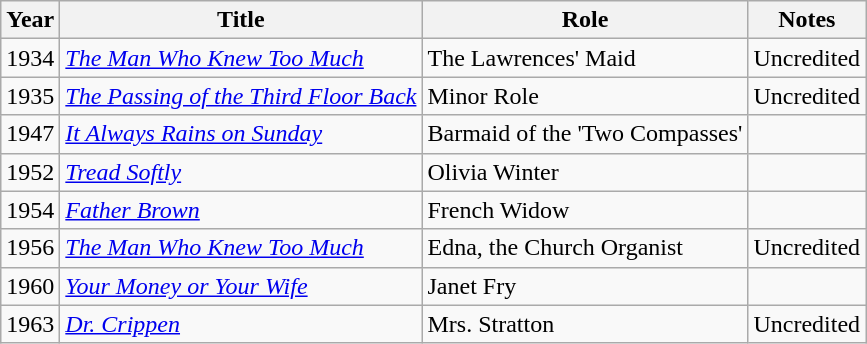<table class="wikitable">
<tr>
<th>Year</th>
<th>Title</th>
<th>Role</th>
<th>Notes</th>
</tr>
<tr>
<td>1934</td>
<td><em><a href='#'>The Man Who Knew Too Much</a></em></td>
<td>The Lawrences' Maid</td>
<td>Uncredited</td>
</tr>
<tr>
<td>1935</td>
<td><em><a href='#'>The Passing of the Third Floor Back</a></em></td>
<td>Minor Role</td>
<td>Uncredited</td>
</tr>
<tr>
<td>1947</td>
<td><em><a href='#'>It Always Rains on Sunday</a></em></td>
<td>Barmaid of the 'Two Compasses'</td>
<td></td>
</tr>
<tr>
<td>1952</td>
<td><em><a href='#'>Tread Softly</a></em></td>
<td>Olivia Winter</td>
<td></td>
</tr>
<tr>
<td>1954</td>
<td><em><a href='#'>Father Brown</a></em></td>
<td>French Widow</td>
<td></td>
</tr>
<tr>
<td>1956</td>
<td><em><a href='#'>The Man Who Knew Too Much</a></em></td>
<td>Edna, the Church Organist</td>
<td>Uncredited</td>
</tr>
<tr>
<td>1960</td>
<td><em><a href='#'>Your Money or Your Wife</a></em></td>
<td>Janet Fry</td>
<td></td>
</tr>
<tr>
<td>1963</td>
<td><em><a href='#'>Dr. Crippen</a></em></td>
<td>Mrs. Stratton</td>
<td>Uncredited</td>
</tr>
</table>
